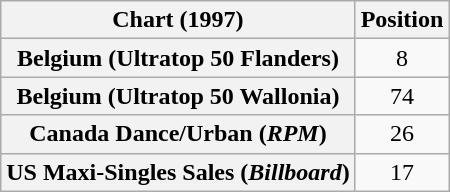<table class="wikitable sortable plainrowheaders" style="text-align:center">
<tr>
<th>Chart (1997)</th>
<th>Position</th>
</tr>
<tr>
<th scope="row">Belgium (Ultratop 50 Flanders)</th>
<td>8</td>
</tr>
<tr>
<th scope="row">Belgium (Ultratop 50 Wallonia)</th>
<td>74</td>
</tr>
<tr>
<th scope="row">Canada Dance/Urban (<em>RPM</em>)</th>
<td>26</td>
</tr>
<tr>
<th scope="row">US Maxi-Singles Sales (<em>Billboard</em>)</th>
<td>17</td>
</tr>
</table>
